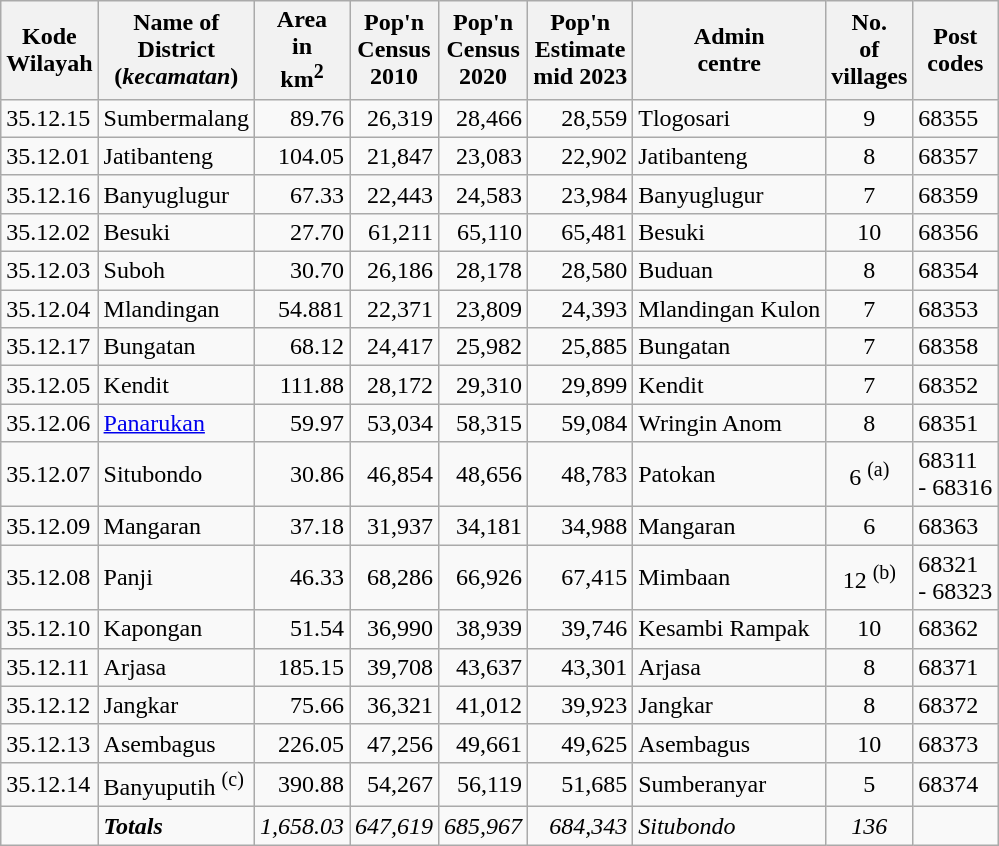<table class="sortable wikitable">
<tr>
<th>Kode <br>Wilayah</th>
<th>Name of<br>District<br>(<em>kecamatan</em>)</th>
<th>Area <br> in<br> km<sup>2</sup></th>
<th>Pop'n<br>Census<br>2010</th>
<th>Pop'n<br>Census<br>2020</th>
<th>Pop'n<br>Estimate<br>mid 2023</th>
<th>Admin<br>centre</th>
<th>No. <br>of<br>villages</th>
<th>Post<br>codes</th>
</tr>
<tr>
<td>35.12.15</td>
<td>Sumbermalang</td>
<td align="right">89.76</td>
<td align="right">26,319</td>
<td align="right">28,466</td>
<td align="right">28,559</td>
<td>Tlogosari</td>
<td align="center">9</td>
<td>68355</td>
</tr>
<tr>
<td>35.12.01</td>
<td>Jatibanteng</td>
<td align="right">104.05</td>
<td align="right">21,847</td>
<td align="right">23,083</td>
<td align="right">22,902</td>
<td>Jatibanteng</td>
<td align="center">8</td>
<td>68357</td>
</tr>
<tr>
<td>35.12.16</td>
<td>Banyuglugur</td>
<td align="right">67.33</td>
<td align="right">22,443</td>
<td align="right">24,583</td>
<td align="right">23,984</td>
<td>Banyuglugur</td>
<td align="center">7</td>
<td>68359</td>
</tr>
<tr>
<td>35.12.02</td>
<td>Besuki</td>
<td align="right">27.70</td>
<td align="right">61,211</td>
<td align="right">65,110</td>
<td align="right">65,481</td>
<td>Besuki</td>
<td align="center">10</td>
<td>68356</td>
</tr>
<tr>
<td>35.12.03</td>
<td>Suboh</td>
<td align="right">30.70</td>
<td align="right">26,186</td>
<td align="right">28,178</td>
<td align="right">28,580</td>
<td>Buduan</td>
<td align="center">8</td>
<td>68354</td>
</tr>
<tr>
<td>35.12.04</td>
<td>Mlandingan</td>
<td align="right">54.881</td>
<td align="right">22,371</td>
<td align="right">23,809</td>
<td align="right">24,393</td>
<td>Mlandingan Kulon</td>
<td align="center">7</td>
<td>68353</td>
</tr>
<tr>
<td>35.12.17</td>
<td>Bungatan</td>
<td align="right">68.12</td>
<td align="right">24,417</td>
<td align="right">25,982</td>
<td align="right">25,885</td>
<td>Bungatan</td>
<td align="center">7</td>
<td>68358</td>
</tr>
<tr>
<td>35.12.05</td>
<td>Kendit</td>
<td align="right">111.88</td>
<td align="right">28,172</td>
<td align="right">29,310</td>
<td align="right">29,899</td>
<td>Kendit</td>
<td align="center">7</td>
<td>68352</td>
</tr>
<tr>
<td>35.12.06</td>
<td><a href='#'>Panarukan</a></td>
<td align="right">59.97</td>
<td align="right">53,034</td>
<td align="right">58,315</td>
<td align="right">59,084</td>
<td>Wringin Anom</td>
<td align="center">8</td>
<td>68351</td>
</tr>
<tr>
<td>35.12.07</td>
<td>Situbondo</td>
<td align="right">30.86</td>
<td align="right">46,854</td>
<td align="right">48,656</td>
<td align="right">48,783</td>
<td>Patokan</td>
<td align="center">6 <sup>(a)</sup></td>
<td>68311<br>- 68316</td>
</tr>
<tr>
<td>35.12.09</td>
<td>Mangaran</td>
<td align="right">37.18</td>
<td align="right">31,937</td>
<td align="right">34,181</td>
<td align="right">34,988</td>
<td>Mangaran</td>
<td align="center">6</td>
<td>68363</td>
</tr>
<tr>
<td>35.12.08</td>
<td>Panji</td>
<td align="right">46.33</td>
<td align="right">68,286</td>
<td align="right">66,926</td>
<td align="right">67,415</td>
<td>Mimbaan</td>
<td align="center">12 <sup>(b)</sup></td>
<td>68321<br>- 68323</td>
</tr>
<tr>
<td>35.12.10</td>
<td>Kapongan</td>
<td align="right">51.54</td>
<td align="right">36,990</td>
<td align="right">38,939</td>
<td align="right">39,746</td>
<td>Kesambi Rampak</td>
<td align="center">10</td>
<td>68362</td>
</tr>
<tr>
<td>35.12.11</td>
<td>Arjasa</td>
<td align="right">185.15</td>
<td align="right">39,708</td>
<td align="right">43,637</td>
<td align="right">43,301</td>
<td>Arjasa</td>
<td align="center">8</td>
<td>68371</td>
</tr>
<tr>
<td>35.12.12</td>
<td>Jangkar</td>
<td align="right">75.66</td>
<td align="right">36,321</td>
<td align="right">41,012</td>
<td align="right">39,923</td>
<td>Jangkar</td>
<td align="center">8</td>
<td>68372</td>
</tr>
<tr>
<td>35.12.13</td>
<td>Asembagus</td>
<td align="right">226.05</td>
<td align="right">47,256</td>
<td align="right">49,661</td>
<td align="right">49,625</td>
<td>Asembagus</td>
<td align="center">10</td>
<td>68373</td>
</tr>
<tr>
<td>35.12.14</td>
<td>Banyuputih <sup>(c)</sup></td>
<td align="right">390.88</td>
<td align="right">54,267</td>
<td align="right">56,119</td>
<td align="right">51,685</td>
<td>Sumberanyar</td>
<td align="center">5</td>
<td>68374</td>
</tr>
<tr>
<td></td>
<td><strong><em>Totals</em></strong></td>
<td align="right"><em>1,658.03</em></td>
<td align="right"><em>647,619</em></td>
<td align="right"><em>685,967</em></td>
<td align="right"><em>684,343</em></td>
<td><em>Situbondo</em></td>
<td align="center"><em>136</em></td>
<td></td>
</tr>
</table>
